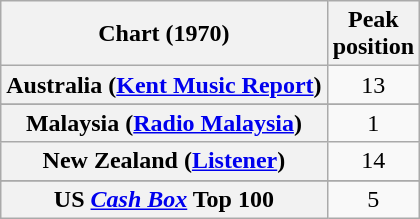<table class="wikitable sortable plainrowheaders" style="text-align:center">
<tr>
<th>Chart (1970)</th>
<th>Peak<br>position</th>
</tr>
<tr>
<th scope="row">Australia (<a href='#'>Kent Music Report</a>)</th>
<td>13</td>
</tr>
<tr>
</tr>
<tr>
<th scope="row">Malaysia (<a href='#'>Radio Malaysia</a>)</th>
<td>1</td>
</tr>
<tr>
<th scope="row">New Zealand (<a href='#'>Listener</a>)</th>
<td>14</td>
</tr>
<tr>
</tr>
<tr>
</tr>
<tr>
<th scope="row">US <a href='#'><em>Cash Box</em></a> Top 100</th>
<td>5</td>
</tr>
</table>
